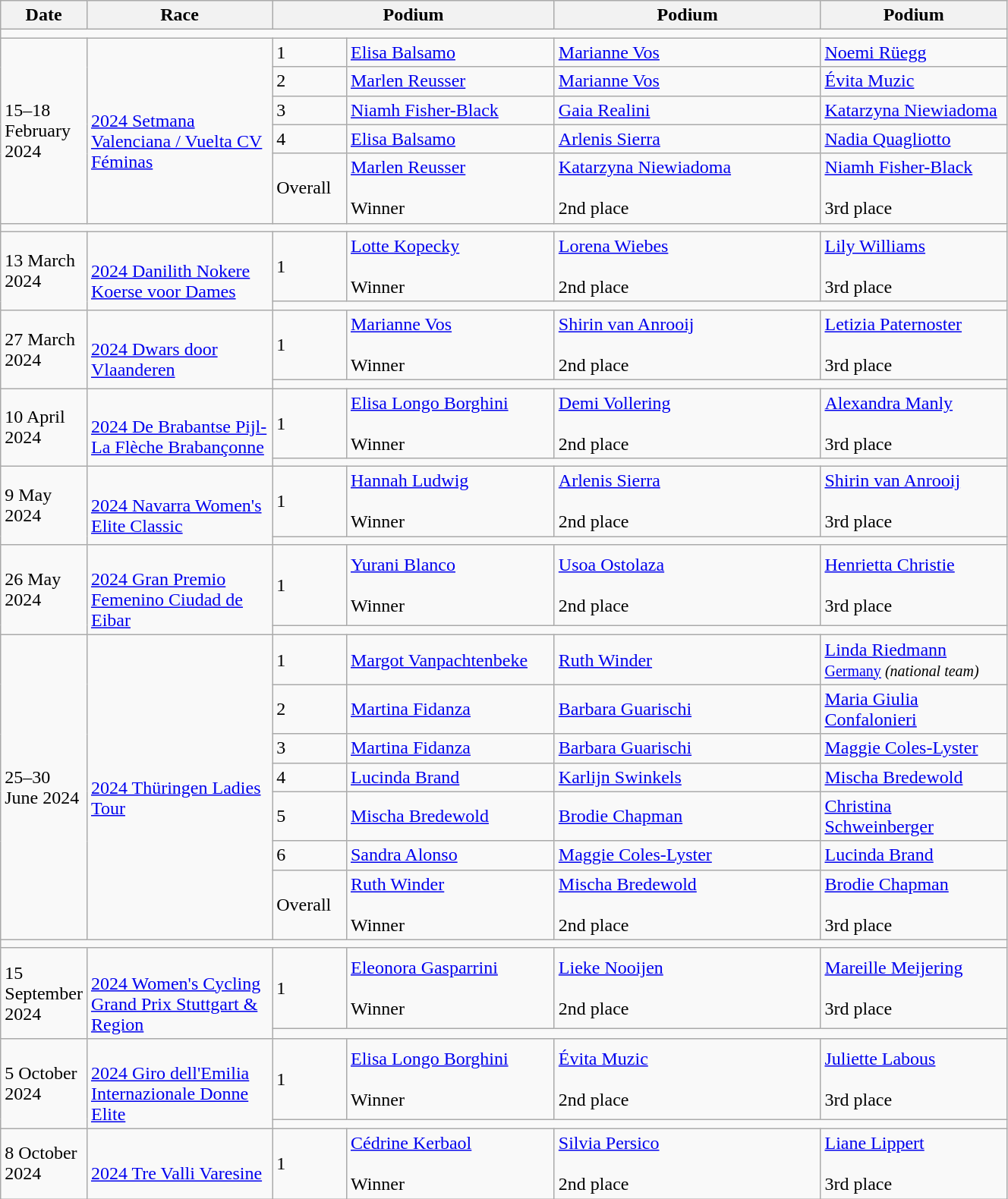<table class="wikitable" width=70%>
<tr>
<th>Date</th>
<th width=20%>Race</th>
<th colspan=2 width=30%>Podium</th>
<th colspan=1 width=30%>Podium</th>
<th colspan=1 width=30%>Podium</th>
</tr>
<tr>
<td colspan=6></td>
</tr>
<tr>
<td rowspan=5>15–18 February 2024</td>
<td rowspan=5><br><a href='#'>2024 Setmana Valenciana / Vuelta CV Féminas</a></td>
<td bgcolor=>1</td>
<td> <a href='#'>Elisa Balsamo</a> <br> <small></small></td>
<td> <a href='#'>Marianne Vos</a> <br><small></small></td>
<td> <a href='#'>Noemi Rüegg</a> <br> <small></small></td>
</tr>
<tr>
<td bgcolor=>2</td>
<td> <a href='#'>Marlen Reusser</a><br> <small></small></td>
<td> <a href='#'>Marianne Vos</a><br><small></small></td>
<td> <a href='#'>Évita Muzic</a><br> <small></small></td>
</tr>
<tr>
<td bgcolor=>3</td>
<td> <a href='#'>Niamh Fisher-Black</a> <br> <small></small></td>
<td> <a href='#'>Gaia Realini</a><br><small></small></td>
<td> <a href='#'>Katarzyna Niewiadoma</a><br> <small></small></td>
</tr>
<tr>
<td bgcolor=>4</td>
<td> <a href='#'>Elisa Balsamo</a><br> <small></small></td>
<td> <a href='#'>Arlenis Sierra</a><br><small></small></td>
<td> <a href='#'>Nadia Quagliotto</a><br> <small></small></td>
</tr>
<tr>
<td bgcolor=>Overall</td>
<td> <a href='#'>Marlen Reusser</a><br> <small></small><br>Winner</td>
<td> <a href='#'>Katarzyna Niewiadoma</a><br> <small></small><br>2nd place</td>
<td> <a href='#'>Niamh Fisher-Black</a><br> <small></small><br>3rd place</td>
</tr>
<tr>
<td colspan=6></td>
</tr>
<tr>
<td rowspan=2>13 March 2024</td>
<td rowspan=2><br><a href='#'>2024 Danilith Nokere Koerse voor Dames</a></td>
<td bgcolor=>1</td>
<td> <a href='#'>Lotte Kopecky</a><br> <small></small><br>Winner</td>
<td> <a href='#'>Lorena Wiebes</a><br> <small></small><br>2nd place</td>
<td> <a href='#'>Lily Williams</a><br> <small></small><br>3rd place</td>
</tr>
<tr>
<td colspan=6></td>
</tr>
<tr>
<td rowspan=2>27 March 2024</td>
<td rowspan=2><br><a href='#'>2024 Dwars door Vlaanderen</a></td>
<td bgcolor=>1</td>
<td> <a href='#'>Marianne Vos</a><br> <small></small><br>Winner</td>
<td> <a href='#'>Shirin van Anrooij</a><br> <small></small><br>2nd place</td>
<td> <a href='#'>Letizia Paternoster</a><br> <small></small><br>3rd place</td>
</tr>
<tr>
<td colspan=6></td>
</tr>
<tr>
<td rowspan=2>10 April 2024</td>
<td rowspan=2><br><a href='#'>2024 De Brabantse Pijl-La Flèche Brabançonne</a></td>
<td bgcolor=>1</td>
<td> <a href='#'>Elisa Longo Borghini</a> <br> <small></small><br>Winner</td>
<td> <a href='#'>Demi Vollering</a><br><small></small><br>2nd place</td>
<td> <a href='#'>Alexandra Manly</a><br><small></small><br>3rd place</td>
</tr>
<tr>
<td colspan=6></td>
</tr>
<tr>
<td rowspan=2>9 May 2024</td>
<td rowspan=2><br><a href='#'>2024 Navarra Women's Elite Classic</a></td>
<td bgcolor=>1</td>
<td> <a href='#'>Hannah Ludwig</a> <br> <small></small><br>Winner</td>
<td> <a href='#'>Arlenis Sierra</a><br><small></small><br>2nd place</td>
<td> <a href='#'>Shirin van Anrooij</a><br><small></small><br>3rd place</td>
</tr>
<tr>
<td colspan=6></td>
</tr>
<tr>
<td rowspan=2>26 May 2024</td>
<td rowspan=2><br><a href='#'>2024 Gran Premio Femenino Ciudad de Eibar</a></td>
<td bgcolor=>1</td>
<td> <a href='#'>Yurani Blanco</a> <br> <small></small><br>Winner</td>
<td> <a href='#'>Usoa Ostolaza</a><br><small></small><br>2nd place</td>
<td> <a href='#'>Henrietta Christie</a><br><small></small><br>3rd place</td>
</tr>
<tr>
<td colspan=6></td>
</tr>
<tr>
<td rowspan=7>25–30 June 2024</td>
<td rowspan=7><br><a href='#'>2024 Thüringen Ladies Tour</a></td>
<td bgcolor=>1</td>
<td> <a href='#'>Margot Vanpachtenbeke</a> <br> <small></small></td>
<td> <a href='#'>Ruth Winder</a> <br><small></small></td>
<td> <a href='#'>Linda Riedmann</a> <br> <small><a href='#'>Germany</a> <em>(national team)</em></small></td>
</tr>
<tr>
<td bgcolor=>2</td>
<td> <a href='#'>Martina Fidanza</a><br> <small></small></td>
<td> <a href='#'>Barbara Guarischi</a><br><small></small></td>
<td> <a href='#'>Maria Giulia Confalonieri</a><br> <small></small></td>
</tr>
<tr>
<td bgcolor=>3</td>
<td> <a href='#'>Martina Fidanza</a><br> <small></small></td>
<td> <a href='#'>Barbara Guarischi</a><br><small></small></td>
<td> <a href='#'>Maggie Coles-Lyster</a><br> <small></small></td>
</tr>
<tr>
<td bgcolor=>4</td>
<td> <a href='#'>Lucinda Brand</a><br> <small></small></td>
<td> <a href='#'>Karlijn Swinkels</a><br><small></small></td>
<td> <a href='#'>Mischa Bredewold</a><br> <small></small></td>
</tr>
<tr>
<td bgcolor=>5</td>
<td> <a href='#'>Mischa Bredewold</a><br> <small></small></td>
<td> <a href='#'>Brodie Chapman</a><br><small></small></td>
<td> <a href='#'>Christina Schweinberger</a><br> <small></small></td>
</tr>
<tr>
<td bgcolor=>6</td>
<td> <a href='#'>Sandra Alonso</a><br> <small></small></td>
<td> <a href='#'>Maggie Coles-Lyster</a><br> <small></small></td>
<td> <a href='#'>Lucinda Brand</a><br> <small></small></td>
</tr>
<tr>
<td bgcolor=>Overall</td>
<td> <a href='#'>Ruth Winder</a> <br><small></small><br>Winner</td>
<td> <a href='#'>Mischa Bredewold</a><br> <small></small><br>2nd place</td>
<td> <a href='#'>Brodie Chapman</a><br><small></small><br>3rd place</td>
</tr>
<tr>
<td colspan=6></td>
</tr>
<tr>
<td rowspan=2>15 September 2024</td>
<td rowspan=2><br><a href='#'>2024 Women's Cycling Grand Prix Stuttgart & Region</a></td>
<td bgcolor=>1</td>
<td> <a href='#'>Eleonora Gasparrini</a> <br> <small></small><br>Winner</td>
<td> <a href='#'>Lieke Nooijen</a><br><small></small><br>2nd place</td>
<td> <a href='#'>Mareille Meijering</a><br><small></small><br>3rd place</td>
</tr>
<tr>
<td colspan=6></td>
</tr>
<tr>
<td rowspan=2>5 October 2024</td>
<td rowspan=2><br><a href='#'>2024 Giro dell'Emilia Internazionale Donne Elite</a></td>
<td bgcolor=>1</td>
<td> <a href='#'>Elisa Longo Borghini</a> <br> <small></small><br>Winner</td>
<td> <a href='#'>Évita Muzic</a><br><small></small><br>2nd place</td>
<td> <a href='#'>Juliette Labous</a><br><small></small><br>3rd place</td>
</tr>
<tr>
<td colspan=6></td>
</tr>
<tr>
<td rowspan=2>8 October 2024</td>
<td rowspan=2><br><a href='#'>2024 Tre Valli Varesine</a></td>
<td bgcolor=>1</td>
<td> <a href='#'>Cédrine Kerbaol</a> <br> <small></small><br>Winner</td>
<td> <a href='#'>Silvia Persico</a><br><small></small><br>2nd place</td>
<td> <a href='#'>Liane Lippert</a><br><small></small><br>3rd place</td>
</tr>
</table>
